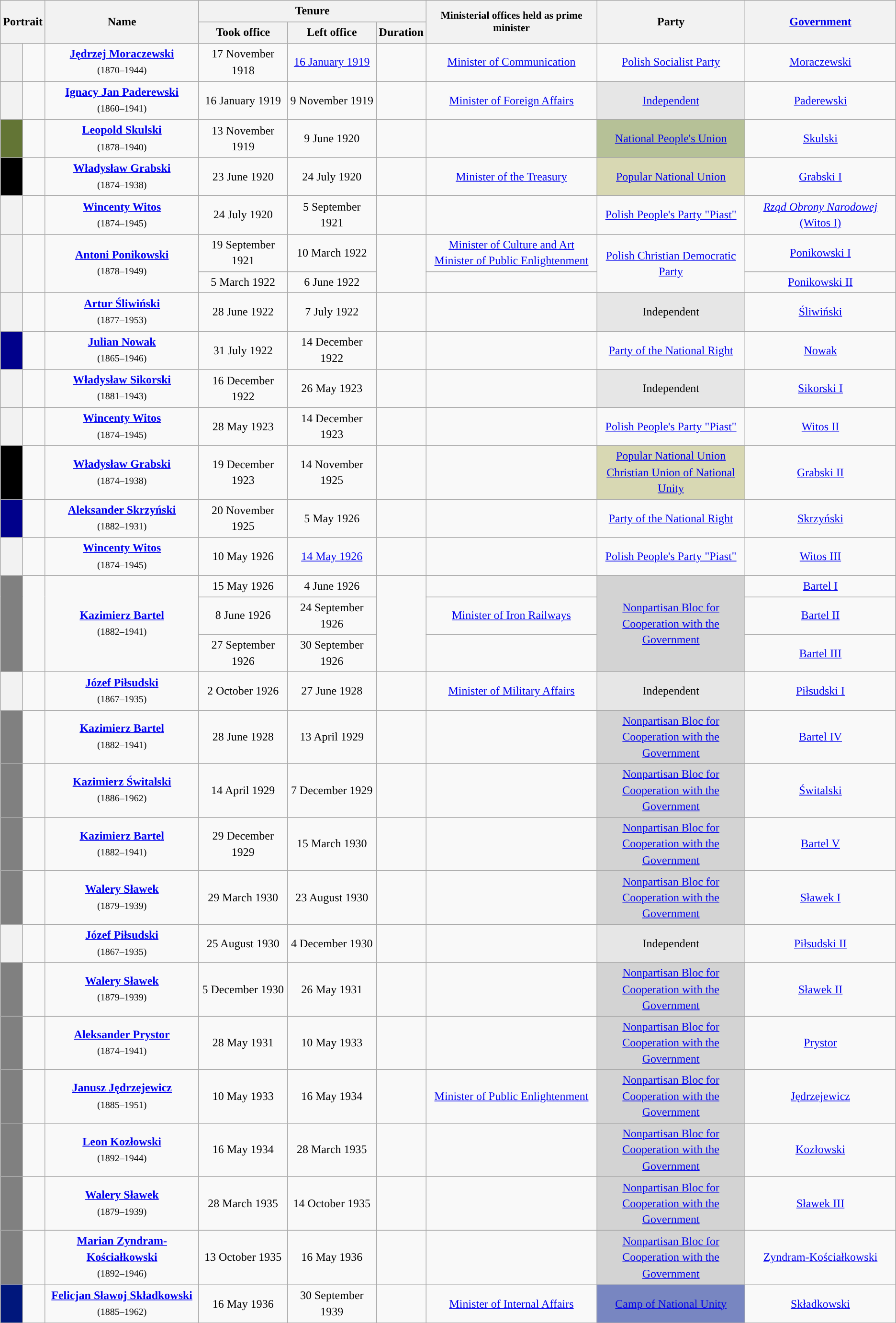<table class="wikitable" style="line-height:1.4em; text-align:center;">
<tr>
<th colspan="2" rowspan="2" scope="col">Portrait</th>
<th rowspan="2">Name<br></th>
<th colspan="3" scope="colgroup">Tenure</th>
<th rowspan="2" style="font-size:90%; line-height:normal" scope="col">Ministerial offices held as prime minister</th>
<th rowspan="2">Party</th>
<th rowspan="2"><a href='#'>Government</a></th>
</tr>
<tr>
<th>Took office</th>
<th>Left office</th>
<th>Duration</th>
</tr>
<tr>
<th style="background:"></th>
<td></td>
<td><strong><a href='#'>Jędrzej Moraczewski</a></strong><br><small>(1870–1944)</small></td>
<td>17 November 1918</td>
<td><a href='#'>16 January 1919</a></td>
<td></td>
<td><a href='#'>Minister of Communication</a><br></td>
<td><a href='#'>Polish Socialist Party</a></td>
<td><a href='#'>Moraczewski</a><br></td>
</tr>
<tr>
<th style="background:"></th>
<td></td>
<td><strong><a href='#'>Ignacy Jan Paderewski</a></strong><br><small>(1860–1941)</small></td>
<td>16 January 1919</td>
<td>9 November 1919</td>
<td></td>
<td><a href='#'>Minister of Foreign Affairs</a></td>
<td style="background:#e6e6e6;"><a href='#'>Independent</a></td>
<td><a href='#'>Paderewski</a><br></td>
</tr>
<tr>
<th style="background:#637535"></th>
<td></td>
<td><strong><a href='#'>Leopold Skulski</a></strong><br><small>(1878–1940)</small></td>
<td>13 November 1919</td>
<td>9 June 1920</td>
<td></td>
<td></td>
<td style="background:#B6C197;"><a href='#'>National People's Union</a></td>
<td><a href='#'>Skulski</a><br></td>
</tr>
<tr>
<th style="background:black"></th>
<td></td>
<td><strong><a href='#'>Władysław Grabski</a></strong><br><small>(1874–1938)</small></td>
<td>23 June 1920</td>
<td>24 July 1920</td>
<td></td>
<td><a href='#'>Minister of the Treasury</a></td>
<td style="background:#D8D8B3;"><a href='#'>Popular National Union</a></td>
<td><a href='#'>Grabski I</a><br></td>
</tr>
<tr>
<th style="background:"></th>
<td></td>
<td><strong><a href='#'>Wincenty Witos</a></strong><br><small>(1874–1945)</small></td>
<td>24 July 1920</td>
<td>5 September 1921</td>
<td></td>
<td></td>
<td><a href='#'>Polish People's Party "Piast"</a></td>
<td><a href='#'><em>Rząd Obrony Narodowej</em> (Witos I)</a><br></td>
</tr>
<tr>
<th rowspan=2 style="background:"></th>
<td rowspan=2></td>
<td rowspan=2><strong><a href='#'>Antoni Ponikowski</a></strong><br><small>(1878–1949)</small></td>
<td>19 September 1921</td>
<td>10 March 1922</td>
<td rowspan=2></td>
<td><a href='#'>Minister of Culture and Art</a><br><a href='#'>Minister of Public Enlightenment</a></td>
<td rowspan=2, ><a href='#'>Polish Christian Democratic Party</a></td>
<td><a href='#'>Ponikowski I</a><br></td>
</tr>
<tr>
<td>5 March 1922</td>
<td>6 June 1922</td>
<td></td>
<td><a href='#'>Ponikowski II</a><br></td>
</tr>
<tr>
<th style="background:"></th>
<td></td>
<td><strong><a href='#'>Artur Śliwiński</a></strong><br><small>(1877–1953)</small></td>
<td>28 June 1922</td>
<td>7 July 1922</td>
<td></td>
<td></td>
<td style="background:#e6e6e6;">Independent</td>
<td><a href='#'>Śliwiński</a></td>
</tr>
<tr>
<th style="background:darkblue;"></th>
<td></td>
<td><strong><a href='#'>Julian Nowak</a></strong><br><small>(1865–1946)</small></td>
<td>31 July 1922</td>
<td>14 December 1922</td>
<td></td>
<td></td>
<td><a href='#'>Party of the National Right</a></td>
<td><a href='#'>Nowak</a><br></td>
</tr>
<tr>
<th style="background:"></th>
<td></td>
<td><strong><a href='#'>Władysław Sikorski</a></strong><br><small>(1881–1943)</small></td>
<td>16 December 1922</td>
<td>26 May 1923</td>
<td></td>
<td></td>
<td style="background:#e6e6e6;">Independent</td>
<td><a href='#'>Sikorski I</a></td>
</tr>
<tr>
<th style="background:"></th>
<td></td>
<td><strong><a href='#'>Wincenty Witos</a></strong><br><small>(1874–1945)</small></td>
<td>28 May 1923</td>
<td>14 December 1923</td>
<td></td>
<td></td>
<td><a href='#'>Polish People's Party "Piast"</a></td>
<td><a href='#'>Witos II</a><br></td>
</tr>
<tr>
<th style="background:black"></th>
<td></td>
<td><strong><a href='#'>Władysław Grabski</a></strong><br><small>(1874–1938)</small></td>
<td>19 December 1923</td>
<td>14 November 1925</td>
<td></td>
<td></td>
<td style="background:#D8D8B3;"><a href='#'>Popular National Union</a><br><a href='#'>Christian Union of National Unity</a></td>
<td><a href='#'>Grabski II</a><br></td>
</tr>
<tr>
<th style="background:darkblue"></th>
<td></td>
<td><strong><a href='#'>Aleksander Skrzyński</a></strong><br><small>(1882–1931)</small></td>
<td>20 November 1925</td>
<td>5 May 1926</td>
<td></td>
<td></td>
<td><a href='#'>Party of the National Right</a></td>
<td><a href='#'>Skrzyński</a><br></td>
</tr>
<tr>
<th style="background:"></th>
<td></td>
<td><strong><a href='#'>Wincenty Witos</a></strong><br><small>(1874–1945)</small></td>
<td>10 May 1926</td>
<td><a href='#'>14 May 1926</a></td>
<td></td>
<td></td>
<td><a href='#'>Polish People's Party "Piast"</a></td>
<td><a href='#'>Witos III</a><br></td>
</tr>
<tr>
<th rowspan=3 style="background:grey"></th>
<td rowspan=3></td>
<td rowspan=3><strong><a href='#'>Kazimierz Bartel</a></strong><br><small>(1882–1941)</small></td>
<td>15 May 1926</td>
<td>4 June 1926</td>
<td rowspan=3></td>
<td></td>
<td rowspan=3, style="background:#D3D3D3;"><a href='#'>Nonpartisan Bloc for<br>Cooperation with the Government</a></td>
<td><a href='#'>Bartel I</a></td>
</tr>
<tr>
<td>8 June 1926</td>
<td>24 September 1926</td>
<td><a href='#'>Minister of Iron Railways</a></td>
<td><a href='#'>Bartel II</a></td>
</tr>
<tr>
<td>27 September 1926</td>
<td>30 September 1926</td>
<td></td>
<td><a href='#'>Bartel III</a></td>
</tr>
<tr>
<th style="background:"></th>
<td></td>
<td><strong><a href='#'>Józef Piłsudski</a></strong><br><small>(1867–1935)</small></td>
<td>2 October 1926</td>
<td>27 June 1928</td>
<td></td>
<td><a href='#'>Minister of Military Affairs</a></td>
<td style="background:#e6e6e6;">Independent</td>
<td><a href='#'>Piłsudski I</a></td>
</tr>
<tr>
<th style="background:grey"></th>
<td></td>
<td><strong><a href='#'>Kazimierz Bartel</a></strong><br><small>(1882–1941)</small></td>
<td>28 June 1928</td>
<td>13 April 1929</td>
<td></td>
<td></td>
<td style="background:#D3D3D3;"><a href='#'>Nonpartisan Bloc for<br>Cooperation with the Government</a></td>
<td><a href='#'>Bartel IV</a></td>
</tr>
<tr>
<th style="background:grey"></th>
<td></td>
<td><strong><a href='#'>Kazimierz Świtalski</a></strong><br><small>(1886–1962)</small></td>
<td>14 April 1929</td>
<td>7 December 1929</td>
<td></td>
<td></td>
<td style="background:#D3D3D3;"><a href='#'>Nonpartisan Bloc for<br>Cooperation with the Government</a></td>
<td><a href='#'>Świtalski</a></td>
</tr>
<tr>
<th style="background:grey"></th>
<td></td>
<td><strong><a href='#'>Kazimierz Bartel</a></strong><br><small>(1882–1941)</small></td>
<td>29 December 1929</td>
<td>15 March 1930</td>
<td></td>
<td></td>
<td style="background:#D3D3D3;"><a href='#'>Nonpartisan Bloc for<br>Cooperation with the Government</a></td>
<td><a href='#'>Bartel V</a></td>
</tr>
<tr>
<th style="background:grey"></th>
<td></td>
<td><strong><a href='#'>Walery Sławek</a></strong><br><small>(1879–1939)</small></td>
<td>29 March 1930</td>
<td>23 August 1930</td>
<td></td>
<td></td>
<td style="background:#D3D3D3;"><a href='#'>Nonpartisan Bloc for<br>Cooperation with the Government</a></td>
<td><a href='#'>Sławek I</a></td>
</tr>
<tr>
<th style="background:"></th>
<td></td>
<td><strong><a href='#'>Józef Piłsudski</a></strong><br><small>(1867–1935)</small></td>
<td>25 August 1930</td>
<td>4 December 1930</td>
<td></td>
<td></td>
<td style="background:#e6e6e6;">Independent</td>
<td><a href='#'>Piłsudski II</a></td>
</tr>
<tr>
<th style="background:grey"></th>
<td></td>
<td><strong><a href='#'>Walery Sławek</a></strong><br><small>(1879–1939)</small></td>
<td>5 December 1930</td>
<td>26 May 1931</td>
<td></td>
<td></td>
<td style="background:#D3D3D3;"><a href='#'>Nonpartisan Bloc for<br>Cooperation with the Government</a></td>
<td><a href='#'>Sławek II</a></td>
</tr>
<tr>
<th style="background:grey"></th>
<td></td>
<td><strong><a href='#'>Aleksander Prystor</a></strong><br><small>(1874–1941)</small></td>
<td>28 May 1931</td>
<td>10 May 1933</td>
<td></td>
<td></td>
<td style="background:#D3D3D3;"><a href='#'>Nonpartisan Bloc for<br>Cooperation with the Government</a></td>
<td><a href='#'>Prystor</a></td>
</tr>
<tr>
<th style="background:grey"></th>
<td></td>
<td><strong><a href='#'>Janusz Jędrzejewicz</a></strong><br><small>(1885–1951)</small></td>
<td>10 May 1933</td>
<td>16 May 1934</td>
<td></td>
<td><a href='#'>Minister of Public Enlightenment</a></td>
<td style="background:#D3D3D3;"><a href='#'>Nonpartisan Bloc for<br>Cooperation with the Government</a></td>
<td><a href='#'>Jędrzejewicz</a></td>
</tr>
<tr>
<th style="background:grey"></th>
<td></td>
<td><strong><a href='#'>Leon Kozłowski</a></strong><br><small>(1892–1944)</small></td>
<td>16 May 1934</td>
<td>28 March 1935</td>
<td></td>
<td></td>
<td style="background:#D3D3D3;"><a href='#'>Nonpartisan Bloc for<br>Cooperation with the Government</a></td>
<td><a href='#'>Kozłowski</a></td>
</tr>
<tr>
<th style="background:grey"></th>
<td></td>
<td><strong><a href='#'>Walery Sławek</a></strong><br><small>(1879–1939)</small></td>
<td>28 March 1935</td>
<td>14 October 1935</td>
<td></td>
<td></td>
<td style="background:#D3D3D3;"><a href='#'>Nonpartisan Bloc for<br>Cooperation with the Government</a></td>
<td><a href='#'>Sławek III</a></td>
</tr>
<tr>
<th style="background:grey"></th>
<td></td>
<td><strong><a href='#'>Marian Zyndram-Kościałkowski</a></strong><br><small>(1892–1946)</small></td>
<td>13 October 1935</td>
<td>16 May 1936</td>
<td></td>
<td></td>
<td style="background:#D3D3D3;"><a href='#'>Nonpartisan Bloc for<br>Cooperation with the Government</a></td>
<td><a href='#'>Zyndram-Kościałkowski</a></td>
</tr>
<tr>
<th style="background:#00177C;"></th>
<td></td>
<td><strong><a href='#'>Felicjan Sławoj Składkowski</a></strong><br><small>(1885–1962)</small></td>
<td>16 May 1936</td>
<td>30 September 1939</td>
<td></td>
<td><a href='#'>Minister of Internal Affairs</a></td>
<td style="background:#7886C1;"><a href='#'>Camp of National Unity</a></td>
<td><a href='#'>Składkowski</a></td>
</tr>
</table>
